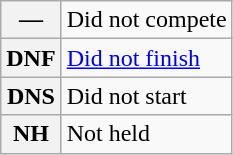<table class="wikitable">
<tr>
<th scope="row">—</th>
<td>Did not compete</td>
</tr>
<tr>
<th scope="row">DNF</th>
<td><a href='#'>Did not finish</a></td>
</tr>
<tr>
<th scope="row">DNS</th>
<td>Did not start</td>
</tr>
<tr>
<th scope="row">NH</th>
<td>Not held</td>
</tr>
</table>
